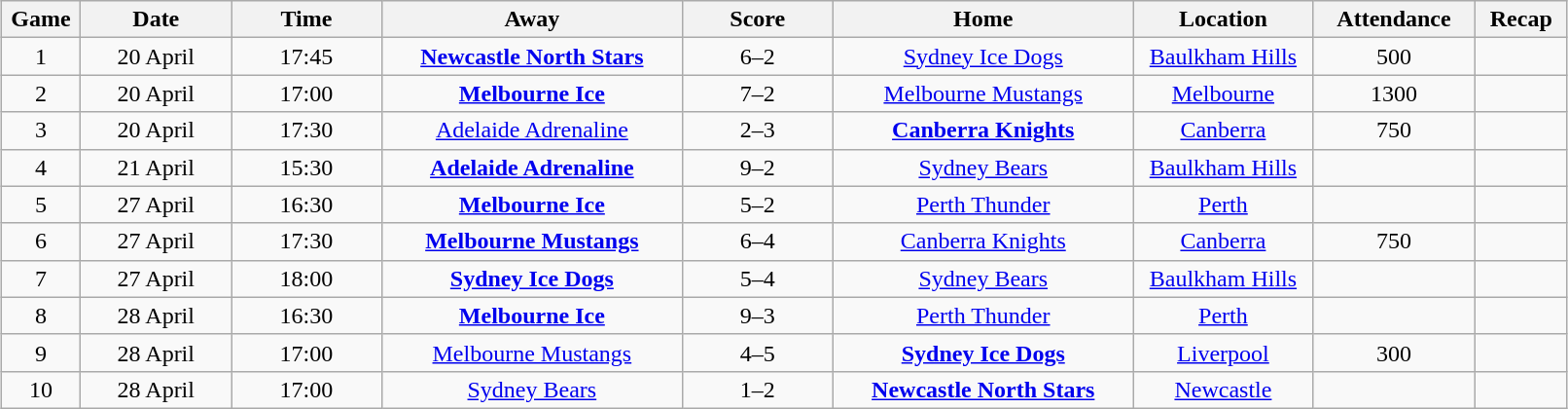<table class="wikitable" width="85%" style="margin: 1em auto 1em auto">
<tr>
<th width="1%">Game</th>
<th width="6%">Date</th>
<th width="6%">Time</th>
<th width="12%">Away</th>
<th width="6%">Score</th>
<th width="12%">Home</th>
<th width="7%">Location</th>
<th width="4%">Attendance</th>
<th width="2%">Recap</th>
</tr>
<tr align="center">
<td>1</td>
<td>20 April</td>
<td>17:45</td>
<td><strong><a href='#'>Newcastle North Stars</a></strong></td>
<td>6–2</td>
<td><a href='#'>Sydney Ice Dogs</a></td>
<td><a href='#'>Baulkham Hills</a></td>
<td>500</td>
<td></td>
</tr>
<tr align="center">
<td>2</td>
<td>20 April</td>
<td>17:00</td>
<td><strong><a href='#'>Melbourne Ice</a></strong></td>
<td>7–2</td>
<td><a href='#'>Melbourne Mustangs</a></td>
<td><a href='#'>Melbourne</a></td>
<td>1300</td>
<td></td>
</tr>
<tr align="center">
<td>3</td>
<td>20 April</td>
<td>17:30</td>
<td><a href='#'>Adelaide Adrenaline</a></td>
<td>2–3</td>
<td><strong><a href='#'>Canberra Knights</a></strong></td>
<td><a href='#'>Canberra</a></td>
<td>750</td>
<td></td>
</tr>
<tr align="center">
<td>4</td>
<td>21 April</td>
<td>15:30</td>
<td><strong><a href='#'>Adelaide Adrenaline</a></strong></td>
<td>9–2</td>
<td><a href='#'>Sydney Bears</a></td>
<td><a href='#'>Baulkham Hills</a></td>
<td></td>
<td></td>
</tr>
<tr align="center">
<td>5</td>
<td>27 April</td>
<td>16:30</td>
<td><strong><a href='#'>Melbourne Ice</a></strong></td>
<td>5–2</td>
<td><a href='#'>Perth Thunder</a></td>
<td><a href='#'>Perth</a></td>
<td></td>
<td></td>
</tr>
<tr align="center">
<td>6</td>
<td>27 April</td>
<td>17:30</td>
<td><strong><a href='#'>Melbourne Mustangs</a></strong></td>
<td>6–4</td>
<td><a href='#'>Canberra Knights</a></td>
<td><a href='#'>Canberra</a></td>
<td>750</td>
<td></td>
</tr>
<tr align="center">
<td>7</td>
<td>27 April</td>
<td>18:00</td>
<td><strong><a href='#'>Sydney Ice Dogs</a></strong></td>
<td>5–4</td>
<td><a href='#'>Sydney Bears</a></td>
<td><a href='#'>Baulkham Hills</a></td>
<td></td>
<td></td>
</tr>
<tr align="center">
<td>8</td>
<td>28 April</td>
<td>16:30</td>
<td><strong><a href='#'>Melbourne Ice</a></strong></td>
<td>9–3</td>
<td><a href='#'>Perth Thunder</a></td>
<td><a href='#'>Perth</a></td>
<td></td>
<td></td>
</tr>
<tr align="center">
<td>9</td>
<td>28 April</td>
<td>17:00</td>
<td><a href='#'>Melbourne Mustangs</a></td>
<td>4–5</td>
<td><strong><a href='#'>Sydney Ice Dogs</a></strong></td>
<td><a href='#'>Liverpool</a></td>
<td>300</td>
<td></td>
</tr>
<tr align="center">
<td>10</td>
<td>28 April</td>
<td>17:00</td>
<td><a href='#'>Sydney Bears</a></td>
<td>1–2</td>
<td><strong><a href='#'>Newcastle North Stars</a></strong></td>
<td><a href='#'>Newcastle</a></td>
<td></td>
<td></td>
</tr>
</table>
